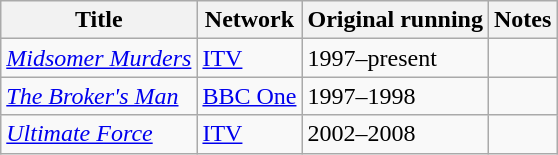<table class="wikitable sortable">
<tr>
<th>Title</th>
<th>Network</th>
<th>Original running</th>
<th>Notes</th>
</tr>
<tr>
<td><em><a href='#'>Midsomer Murders</a></em></td>
<td><a href='#'>ITV</a></td>
<td>1997–present</td>
<td></td>
</tr>
<tr>
<td><em><a href='#'>The Broker's Man</a></em></td>
<td><a href='#'>BBC One</a></td>
<td>1997–1998</td>
<td></td>
</tr>
<tr>
<td><em><a href='#'>Ultimate Force</a></em></td>
<td><a href='#'>ITV</a></td>
<td>2002–2008</td>
<td></td>
</tr>
</table>
